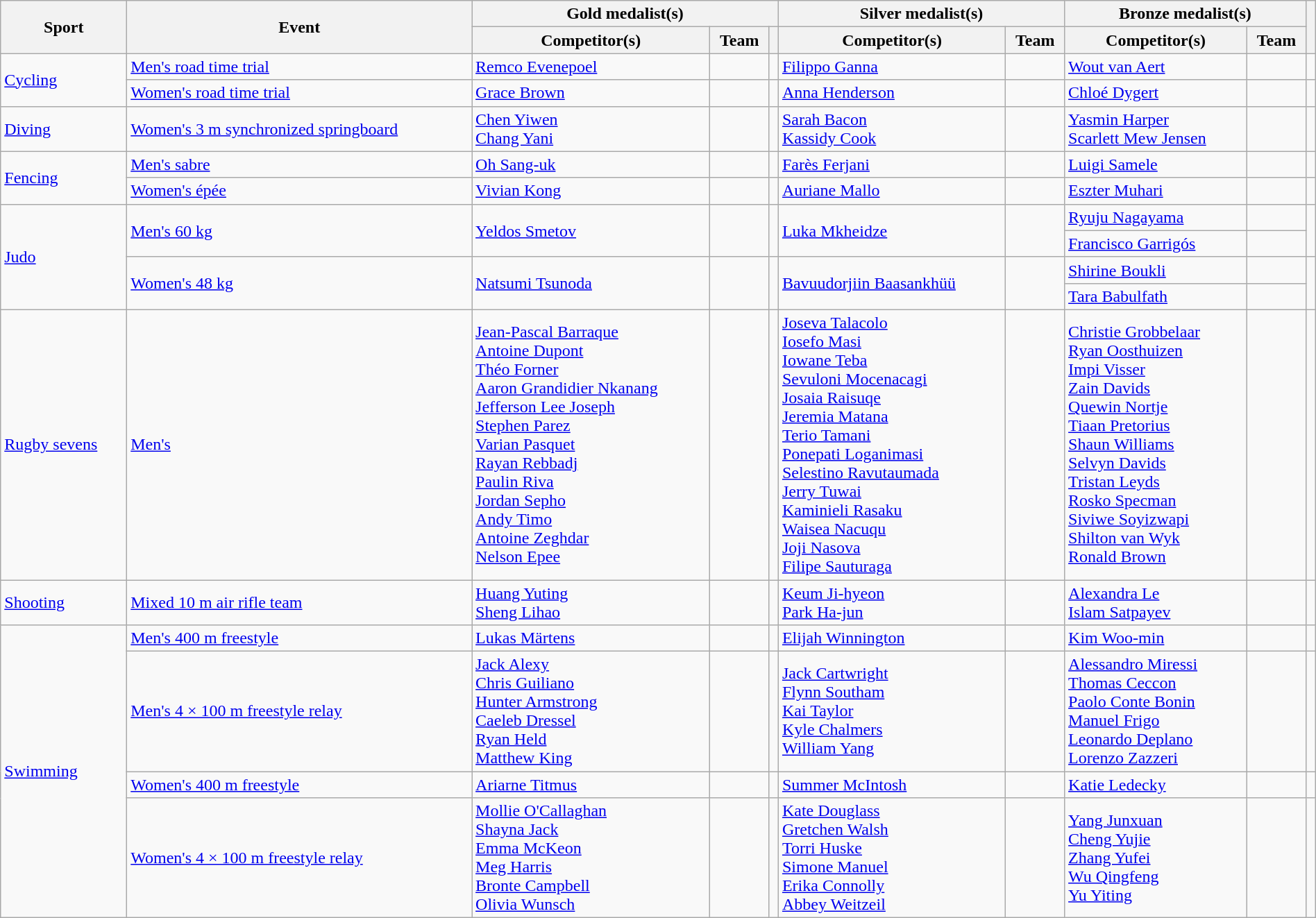<table class="wikitable" style="width:100%;">
<tr>
<th rowspan="2">Sport</th>
<th rowspan="2">Event</th>
<th colspan="3">Gold medalist(s)</th>
<th colspan="2">Silver medalist(s)</th>
<th colspan="2">Bronze medalist(s)</th>
<th rowspan="2"></th>
</tr>
<tr>
<th>Competitor(s)</th>
<th>Team</th>
<th></th>
<th>Competitor(s)</th>
<th>Team</th>
<th>Competitor(s)</th>
<th>Team</th>
</tr>
<tr>
<td rowspan="2"><a href='#'>Cycling</a></td>
<td><a href='#'>Men's road time trial</a></td>
<td><a href='#'>Remco Evenepoel</a></td>
<td></td>
<td></td>
<td><a href='#'>Filippo Ganna</a></td>
<td></td>
<td><a href='#'>Wout van Aert</a></td>
<td></td>
<td></td>
</tr>
<tr>
<td><a href='#'>Women's road time trial</a></td>
<td><a href='#'>Grace Brown</a></td>
<td></td>
<td></td>
<td><a href='#'>Anna Henderson</a></td>
<td></td>
<td><a href='#'>Chloé Dygert</a></td>
<td></td>
<td></td>
</tr>
<tr>
<td><a href='#'>Diving</a></td>
<td><a href='#'>Women's 3 m synchronized springboard</a></td>
<td><a href='#'>Chen Yiwen</a><br><a href='#'>Chang Yani</a></td>
<td></td>
<td></td>
<td><a href='#'>Sarah Bacon</a><br><a href='#'>Kassidy Cook</a></td>
<td></td>
<td><a href='#'>Yasmin Harper</a><br><a href='#'>Scarlett Mew Jensen</a></td>
<td></td>
<td></td>
</tr>
<tr>
<td rowspan="2"><a href='#'>Fencing</a></td>
<td><a href='#'>Men's sabre</a></td>
<td><a href='#'>Oh Sang-uk</a></td>
<td></td>
<td></td>
<td><a href='#'>Farès Ferjani</a></td>
<td></td>
<td><a href='#'>Luigi Samele</a></td>
<td></td>
<td></td>
</tr>
<tr>
<td><a href='#'>Women's épée</a></td>
<td><a href='#'>Vivian Kong</a></td>
<td></td>
<td></td>
<td><a href='#'>Auriane Mallo</a></td>
<td></td>
<td><a href='#'>Eszter Muhari</a></td>
<td></td>
<td></td>
</tr>
<tr>
<td rowspan="4"><a href='#'>Judo</a></td>
<td rowspan="2"><a href='#'>Men's 60 kg</a></td>
<td rowspan="2"><a href='#'>Yeldos Smetov</a></td>
<td rowspan="2"></td>
<td rowspan="2"></td>
<td rowspan="2"><a href='#'>Luka Mkheidze</a></td>
<td rowspan="2"></td>
<td><a href='#'>Ryuju Nagayama</a></td>
<td></td>
<td rowspan="2"></td>
</tr>
<tr>
<td><a href='#'>Francisco Garrigós</a></td>
<td></td>
</tr>
<tr>
<td rowspan="2"><a href='#'>Women's 48 kg</a></td>
<td rowspan="2"><a href='#'>Natsumi Tsunoda</a></td>
<td rowspan="2"></td>
<td rowspan="2"></td>
<td rowspan="2"><a href='#'>Bavuudorjiin Baasankhüü</a></td>
<td rowspan="2"></td>
<td><a href='#'>Shirine Boukli</a></td>
<td></td>
<td rowspan="2"></td>
</tr>
<tr>
<td><a href='#'>Tara Babulfath</a></td>
<td></td>
</tr>
<tr>
<td><a href='#'>Rugby sevens</a></td>
<td><a href='#'>Men's</a></td>
<td><a href='#'>Jean-Pascal Barraque</a> <br> <a href='#'>Antoine Dupont</a> <br> <a href='#'>Théo Forner</a> <br> <a href='#'>Aaron Grandidier Nkanang</a> <br> <a href='#'>Jefferson Lee Joseph</a> <br> <a href='#'>Stephen Parez</a> <br> <a href='#'>Varian Pasquet</a> <br> <a href='#'>Rayan Rebbadj</a> <br> <a href='#'>Paulin Riva</a> <br> <a href='#'>Jordan Sepho</a> <br> <a href='#'>Andy Timo</a> <br> <a href='#'>Antoine Zeghdar</a> <br> <a href='#'>Nelson Epee</a></td>
<td></td>
<td></td>
<td><a href='#'>Joseva Talacolo</a> <br> <a href='#'>Iosefo Masi</a> <br> <a href='#'>Iowane Teba</a> <br> <a href='#'>Sevuloni Mocenacagi</a> <br> <a href='#'>Josaia Raisuqe</a> <br> <a href='#'>Jeremia Matana</a> <br> <a href='#'>Terio Tamani</a> <br> <a href='#'>Ponepati Loganimasi</a> <br> <a href='#'>Selestino Ravutaumada</a> <br> <a href='#'>Jerry Tuwai</a> <br> <a href='#'>Kaminieli Rasaku</a> <br> <a href='#'>Waisea Nacuqu</a> <br> <a href='#'>Joji Nasova</a> <br> <a href='#'>Filipe Sauturaga</a></td>
<td></td>
<td><a href='#'>Christie Grobbelaar</a> <br> <a href='#'>Ryan Oosthuizen</a> <br> <a href='#'>Impi Visser</a> <br> <a href='#'>Zain Davids</a> <br> <a href='#'>Quewin Nortje</a> <br> <a href='#'>Tiaan Pretorius</a> <br> <a href='#'>Shaun Williams</a> <br> <a href='#'>Selvyn Davids</a> <br> <a href='#'>Tristan Leyds</a> <br> <a href='#'>Rosko Specman</a> <br> <a href='#'>Siviwe Soyizwapi</a> <br> <a href='#'>Shilton van Wyk</a> <br> <a href='#'>Ronald Brown</a></td>
<td></td>
<td></td>
</tr>
<tr>
<td><a href='#'>Shooting</a></td>
<td><a href='#'>Mixed 10 m air rifle team</a></td>
<td><a href='#'>Huang Yuting</a><br><a href='#'>Sheng Lihao</a></td>
<td></td>
<td></td>
<td><a href='#'>Keum Ji-hyeon</a><br><a href='#'>Park Ha-jun</a></td>
<td></td>
<td><a href='#'>Alexandra Le</a> <br> <a href='#'>Islam Satpayev</a></td>
<td></td>
<td></td>
</tr>
<tr>
<td rowspan="4"><a href='#'>Swimming</a></td>
<td><a href='#'>Men's 400 m freestyle</a></td>
<td><a href='#'>Lukas Märtens</a></td>
<td></td>
<td></td>
<td><a href='#'>Elijah Winnington</a></td>
<td></td>
<td><a href='#'>Kim Woo-min</a></td>
<td></td>
<td></td>
</tr>
<tr>
<td><a href='#'>Men's 4 × 100 m freestyle relay</a></td>
<td><a href='#'>Jack Alexy</a><br><a href='#'>Chris Guiliano</a><br><a href='#'>Hunter Armstrong</a><br><a href='#'>Caeleb Dressel</a><br><a href='#'>Ryan Held</a><br><a href='#'>Matthew King</a></td>
<td></td>
<td></td>
<td><a href='#'>Jack Cartwright</a><br><a href='#'>Flynn Southam</a><br><a href='#'>Kai Taylor</a><br><a href='#'>Kyle Chalmers</a><br><a href='#'>William Yang</a></td>
<td></td>
<td><a href='#'>Alessandro Miressi</a><br><a href='#'>Thomas Ceccon</a><br><a href='#'>Paolo Conte Bonin</a><br><a href='#'>Manuel Frigo</a><br><a href='#'>Leonardo Deplano</a><br><a href='#'>Lorenzo Zazzeri</a></td>
<td></td>
<td></td>
</tr>
<tr>
<td><a href='#'>Women's 400 m freestyle</a></td>
<td><a href='#'>Ariarne Titmus</a></td>
<td></td>
<td></td>
<td><a href='#'>Summer McIntosh</a></td>
<td></td>
<td><a href='#'>Katie Ledecky</a></td>
<td></td>
<td></td>
</tr>
<tr>
<td><a href='#'>Women's 4 × 100 m freestyle relay</a></td>
<td><a href='#'>Mollie O'Callaghan</a><br><a href='#'>Shayna Jack</a><br><a href='#'>Emma McKeon</a><br><a href='#'>Meg Harris</a> <br> <a href='#'>Bronte Campbell</a> <br> <a href='#'>Olivia Wunsch</a></td>
<td></td>
<td></td>
<td><a href='#'>Kate Douglass</a><br><a href='#'>Gretchen Walsh</a><br><a href='#'>Torri Huske</a><br><a href='#'>Simone Manuel</a><br><a href='#'>Erika Connolly</a><br><a href='#'>Abbey Weitzeil</a></td>
<td></td>
<td><a href='#'>Yang Junxuan</a><br><a href='#'>Cheng Yujie</a><br><a href='#'>Zhang Yufei</a><br><a href='#'>Wu Qingfeng</a><br><a href='#'>Yu Yiting</a></td>
<td></td>
<td></td>
</tr>
</table>
